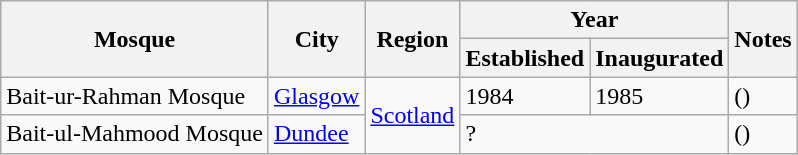<table class="wikitable sortable">
<tr>
<th rowspan="2">Mosque</th>
<th rowspan="2">City</th>
<th rowspan="2">Region</th>
<th colspan="2">Year</th>
<th rowspan="2">Notes</th>
</tr>
<tr>
<th>Established</th>
<th>Inaugurated</th>
</tr>
<tr>
<td>Bait-ur-Rahman Mosque</td>
<td><a href='#'>Glasgow</a></td>
<td rowspan="2"><a href='#'>Scotland</a></td>
<td>1984</td>
<td>1985</td>
<td>()</td>
</tr>
<tr>
<td>Bait-ul-Mahmood Mosque</td>
<td><a href='#'>Dundee</a></td>
<td colspan="2">?</td>
<td>()</td>
</tr>
</table>
